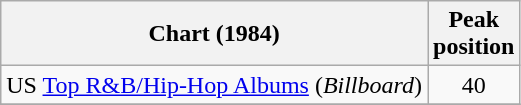<table class="wikitable" style="text-align:center;">
<tr>
<th>Chart (1984)</th>
<th>Peak<br>position</th>
</tr>
<tr>
<td align="left">US <a href='#'>Top R&B/Hip-Hop Albums</a> (<em>Billboard</em>)</td>
<td>40</td>
</tr>
<tr>
</tr>
</table>
